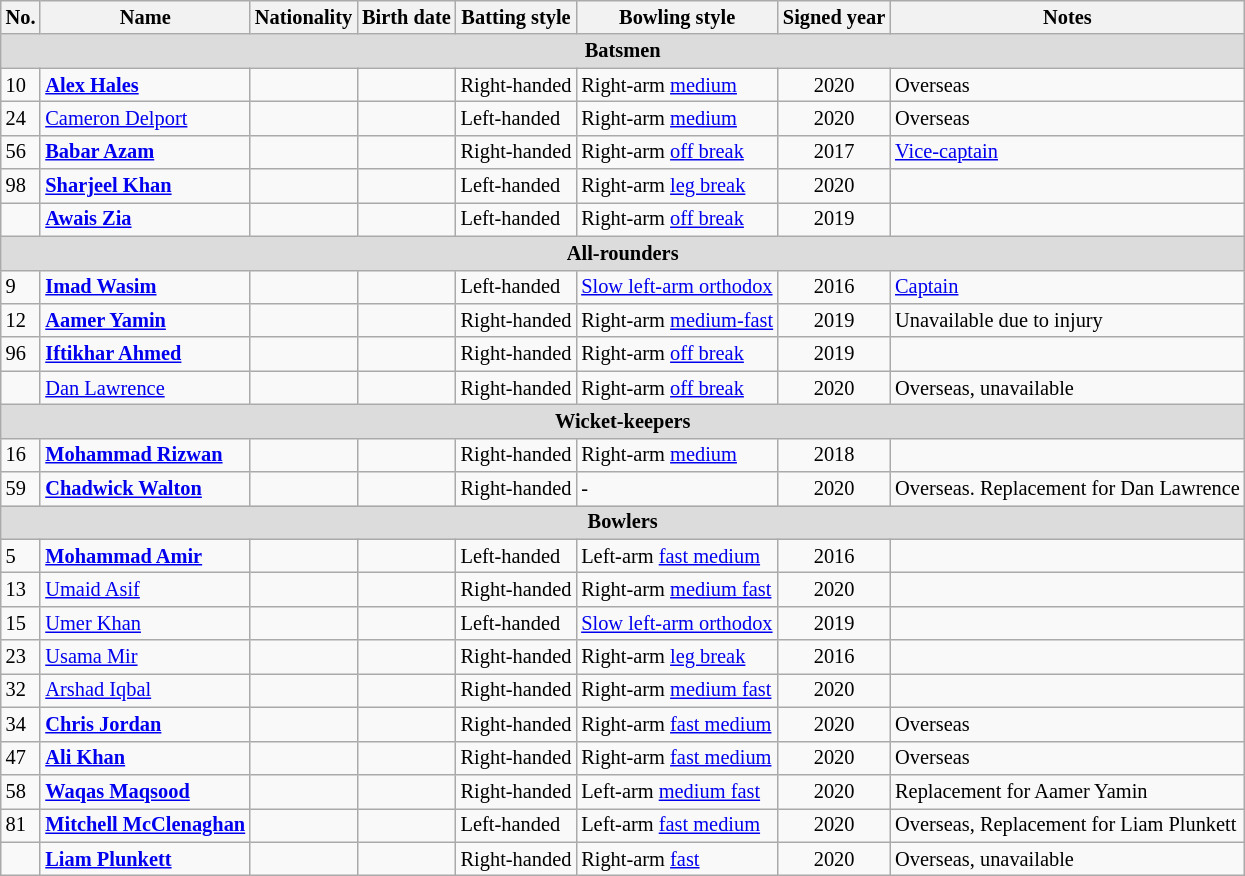<table class="wikitable" style="font-size:85%">
<tr>
<th>No.</th>
<th>Name</th>
<th>Nationality</th>
<th>Birth date</th>
<th>Batting style</th>
<th>Bowling style</th>
<th>Signed year</th>
<th>Notes</th>
</tr>
<tr>
<th colspan="9" style="background:#dcdcdc; text-align:center;">Batsmen</th>
</tr>
<tr>
<td>10</td>
<td><strong><a href='#'>Alex Hales</a></strong></td>
<td></td>
<td></td>
<td>Right-handed</td>
<td>Right-arm <a href='#'>medium</a></td>
<td style="text-align:center;">2020</td>
<td>Overseas</td>
</tr>
<tr>
<td>24</td>
<td><a href='#'>Cameron Delport</a></td>
<td></td>
<td></td>
<td>Left-handed</td>
<td>Right-arm <a href='#'>medium</a></td>
<td style="text-align:center;">2020</td>
<td>Overseas</td>
</tr>
<tr>
<td>56</td>
<td><strong><a href='#'>Babar Azam</a></strong></td>
<td></td>
<td></td>
<td>Right-handed</td>
<td>Right-arm <a href='#'>off break</a></td>
<td style="text-align:center;">2017</td>
<td><a href='#'>Vice-captain</a></td>
</tr>
<tr>
<td>98</td>
<td><strong><a href='#'>Sharjeel Khan</a></strong></td>
<td></td>
<td></td>
<td>Left-handed</td>
<td>Right-arm <a href='#'>leg break</a></td>
<td style="text-align:center;">2020</td>
<td></td>
</tr>
<tr>
<td></td>
<td><strong><a href='#'>Awais Zia</a></strong></td>
<td></td>
<td></td>
<td>Left-handed</td>
<td>Right-arm <a href='#'>off break</a></td>
<td style="text-align:center;">2019</td>
<td></td>
</tr>
<tr>
<th colspan="9" style="background:#dcdcdc; text-align:center;">All-rounders</th>
</tr>
<tr>
<td>9</td>
<td><strong><a href='#'>Imad Wasim</a></strong></td>
<td></td>
<td></td>
<td>Left-handed</td>
<td><a href='#'>Slow left-arm orthodox</a></td>
<td style="text-align:center;">2016</td>
<td><a href='#'>Captain</a></td>
</tr>
<tr>
<td>12</td>
<td><strong><a href='#'>Aamer Yamin</a></strong></td>
<td></td>
<td></td>
<td>Right-handed</td>
<td>Right-arm <a href='#'>medium-fast</a></td>
<td style="text-align:center;">2019</td>
<td>Unavailable due to injury</td>
</tr>
<tr>
<td>96</td>
<td><strong><a href='#'>Iftikhar Ahmed</a></strong></td>
<td></td>
<td></td>
<td>Right-handed</td>
<td>Right-arm <a href='#'>off break</a></td>
<td style="text-align:center;">2019</td>
<td></td>
</tr>
<tr>
<td></td>
<td><a href='#'>Dan Lawrence</a></td>
<td></td>
<td></td>
<td>Right-handed</td>
<td>Right-arm <a href='#'>off break</a></td>
<td style="text-align:center;">2020</td>
<td>Overseas, unavailable</td>
</tr>
<tr>
<th colspan="8" style="background:#dcdcdc; text-align:center;">Wicket-keepers</th>
</tr>
<tr>
<td>16</td>
<td><strong><a href='#'>Mohammad Rizwan</a></strong></td>
<td></td>
<td></td>
<td>Right-handed</td>
<td>Right-arm <a href='#'>medium</a></td>
<td style="text-align:center;">2018</td>
<td></td>
</tr>
<tr>
<td>59</td>
<td><strong><a href='#'>Chadwick Walton</a></strong></td>
<td></td>
<td></td>
<td>Right-handed</td>
<td>-</td>
<td style="text-align:center;">2020</td>
<td>Overseas. Replacement for Dan Lawrence</td>
</tr>
<tr>
<th colspan="8" style="background:#dcdcdc; text-align:center;">Bowlers</th>
</tr>
<tr>
<td>5</td>
<td><strong><a href='#'>Mohammad Amir</a></strong></td>
<td></td>
<td></td>
<td>Left-handed</td>
<td>Left-arm <a href='#'>fast medium</a></td>
<td style="text-align:center;">2016</td>
<td></td>
</tr>
<tr>
<td>13</td>
<td><a href='#'>Umaid Asif</a></td>
<td></td>
<td></td>
<td>Right-handed</td>
<td>Right-arm <a href='#'>medium fast</a></td>
<td style="text-align:center;">2020</td>
<td></td>
</tr>
<tr>
<td>15</td>
<td><a href='#'>Umer Khan</a></td>
<td></td>
<td></td>
<td>Left-handed</td>
<td><a href='#'>Slow left-arm orthodox</a></td>
<td style="text-align:center;">2019</td>
<td></td>
</tr>
<tr>
<td>23</td>
<td><a href='#'>Usama Mir</a></td>
<td></td>
<td></td>
<td>Right-handed</td>
<td>Right-arm <a href='#'>leg break</a></td>
<td style="text-align:center;">2016</td>
<td></td>
</tr>
<tr>
<td>32</td>
<td><a href='#'>Arshad Iqbal</a></td>
<td></td>
<td></td>
<td>Right-handed</td>
<td>Right-arm <a href='#'>medium fast</a></td>
<td style="text-align:center;">2020</td>
<td></td>
</tr>
<tr>
<td>34</td>
<td><strong><a href='#'>Chris Jordan</a></strong></td>
<td></td>
<td></td>
<td>Right-handed</td>
<td>Right-arm <a href='#'>fast medium</a></td>
<td style="text-align:center;">2020</td>
<td>Overseas</td>
</tr>
<tr>
<td>47</td>
<td><strong><a href='#'>Ali Khan</a></strong></td>
<td></td>
<td></td>
<td>Right-handed</td>
<td>Right-arm <a href='#'>fast medium</a></td>
<td style="text-align:center;">2020</td>
<td>Overseas</td>
</tr>
<tr>
<td>58</td>
<td><strong><a href='#'>Waqas Maqsood</a></strong></td>
<td></td>
<td></td>
<td>Right-handed</td>
<td>Left-arm <a href='#'>medium fast</a></td>
<td style="text-align:center;">2020</td>
<td>Replacement for Aamer Yamin</td>
</tr>
<tr>
<td>81</td>
<td><strong><a href='#'>Mitchell McClenaghan</a></strong></td>
<td></td>
<td></td>
<td>Left-handed</td>
<td>Left-arm <a href='#'>fast medium</a></td>
<td style="text-align:center;">2020</td>
<td>Overseas, Replacement for Liam Plunkett</td>
</tr>
<tr>
<td></td>
<td><strong><a href='#'>Liam Plunkett</a></strong></td>
<td></td>
<td></td>
<td>Right-handed</td>
<td>Right-arm <a href='#'>fast</a></td>
<td style="text-align:center;">2020</td>
<td>Overseas, unavailable</td>
</tr>
</table>
